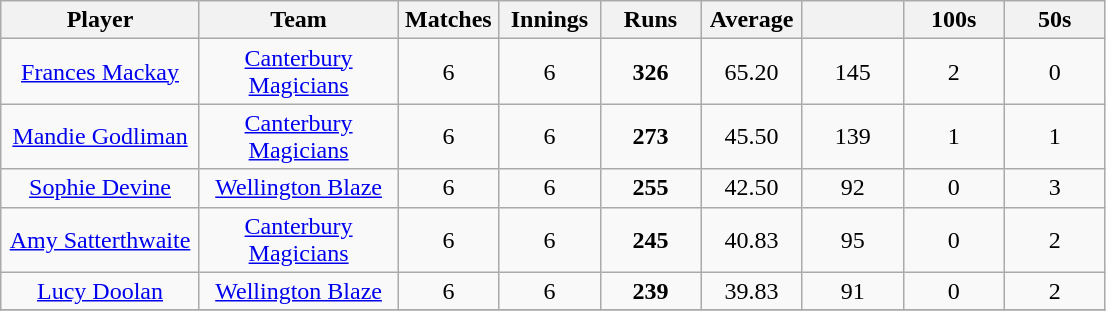<table class="wikitable" style="text-align:center;">
<tr>
<th width=125>Player</th>
<th width=125>Team</th>
<th width=60>Matches</th>
<th width=60>Innings</th>
<th width=60>Runs</th>
<th width=60>Average</th>
<th width=60></th>
<th width=60>100s</th>
<th width=60>50s</th>
</tr>
<tr>
<td><a href='#'>Frances Mackay</a></td>
<td><a href='#'>Canterbury Magicians</a></td>
<td>6</td>
<td>6</td>
<td><strong>326</strong></td>
<td>65.20</td>
<td>145</td>
<td>2</td>
<td>0</td>
</tr>
<tr>
<td><a href='#'>Mandie Godliman</a></td>
<td><a href='#'>Canterbury Magicians</a></td>
<td>6</td>
<td>6</td>
<td><strong>273</strong></td>
<td>45.50</td>
<td>139</td>
<td>1</td>
<td>1</td>
</tr>
<tr>
<td><a href='#'>Sophie Devine</a></td>
<td><a href='#'>Wellington Blaze</a></td>
<td>6</td>
<td>6</td>
<td><strong>255</strong></td>
<td>42.50</td>
<td>92</td>
<td>0</td>
<td>3</td>
</tr>
<tr>
<td><a href='#'>Amy Satterthwaite</a></td>
<td><a href='#'>Canterbury Magicians</a></td>
<td>6</td>
<td>6</td>
<td><strong>245</strong></td>
<td>40.83</td>
<td>95</td>
<td>0</td>
<td>2</td>
</tr>
<tr>
<td><a href='#'>Lucy Doolan</a></td>
<td><a href='#'>Wellington Blaze</a></td>
<td>6</td>
<td>6</td>
<td><strong>239</strong></td>
<td>39.83</td>
<td>91</td>
<td>0</td>
<td>2</td>
</tr>
<tr>
</tr>
</table>
